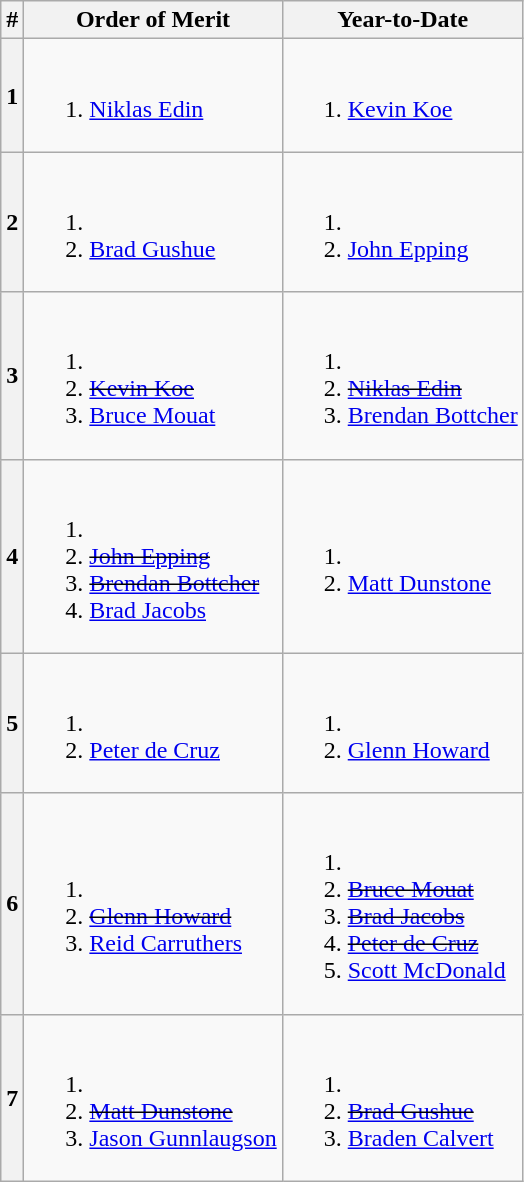<table class=wikitable>
<tr>
<th>#</th>
<th>Order of Merit</th>
<th>Year-to-Date</th>
</tr>
<tr>
<th>1</th>
<td><br><ol><li> <a href='#'>Niklas Edin</a></li></ol></td>
<td><br><ol><li> <a href='#'>Kevin Koe</a></li></ol></td>
</tr>
<tr>
<th>2</th>
<td><br><ol><li><li> <a href='#'>Brad Gushue</a></li></li></ol></td>
<td><br><ol><li><li> <a href='#'>John Epping</a></li></li></ol></td>
</tr>
<tr>
<th>3</th>
<td><br><ol><li><li> <s><a href='#'>Kevin Koe</a></s></li></li><li> <a href='#'>Bruce Mouat</a></li></ol></td>
<td><br><ol><li><li> <s><a href='#'>Niklas Edin</a></s></li></li><li> <a href='#'>Brendan Bottcher</a></li></ol></td>
</tr>
<tr>
<th>4</th>
<td><br><ol><li><li> <s><a href='#'>John Epping</a></s></li></li><li> <s><a href='#'>Brendan Bottcher</a></s></li><li> <a href='#'>Brad Jacobs</a></li></ol></td>
<td><br><ol><li><li> <a href='#'>Matt Dunstone</a></li></li></ol></td>
</tr>
<tr>
<th>5</th>
<td><br><ol><li><li> <a href='#'>Peter de Cruz</a></li></li></ol></td>
<td><br><ol><li><li> <a href='#'>Glenn Howard</a></li></li></ol></td>
</tr>
<tr>
<th>6</th>
<td><br><ol><li><li> <s><a href='#'>Glenn Howard</a></s></li></li><li> <a href='#'>Reid Carruthers</a></li></ol></td>
<td><br><ol><li><li> <s><a href='#'>Bruce Mouat</a></s></li></li><li> <s><a href='#'>Brad Jacobs</a></s></li><li> <s><a href='#'>Peter de Cruz</a></s></li><li> <a href='#'>Scott McDonald</a></li></ol></td>
</tr>
<tr>
<th>7</th>
<td><br><ol><li><li> <s><a href='#'>Matt Dunstone</a></s></li></li><li> <a href='#'>Jason Gunnlaugson</a></li></ol></td>
<td><br><ol><li><li> <s><a href='#'>Brad Gushue</a></s></li></li><li> <a href='#'>Braden Calvert</a></li></ol></td>
</tr>
</table>
